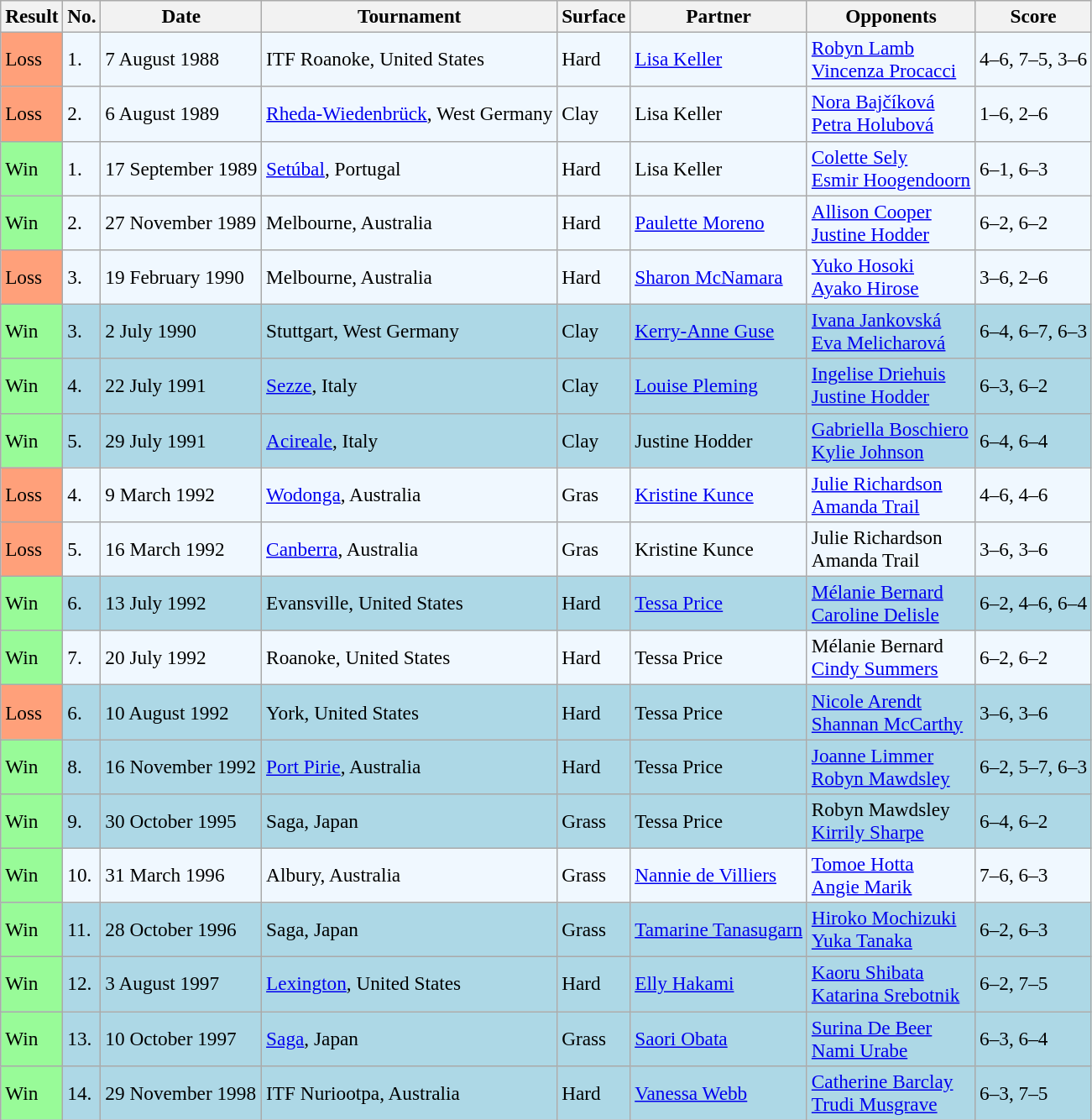<table class="sortable wikitable" style=font-size:97%>
<tr>
<th>Result</th>
<th>No.</th>
<th>Date</th>
<th>Tournament</th>
<th>Surface</th>
<th>Partner</th>
<th>Opponents</th>
<th>Score</th>
</tr>
<tr style="background:#f0f8ff;">
<td style="background:#ffa07a;">Loss</td>
<td>1.</td>
<td>7 August 1988</td>
<td>ITF Roanoke, United States</td>
<td>Hard</td>
<td> <a href='#'>Lisa Keller</a></td>
<td> <a href='#'>Robyn Lamb</a> <br>  <a href='#'>Vincenza Procacci</a></td>
<td>4–6, 7–5, 3–6</td>
</tr>
<tr bgcolor=f0f8ff>
<td style="background:#ffa07a;">Loss</td>
<td>2.</td>
<td>6 August 1989</td>
<td><a href='#'>Rheda-Wiedenbrück</a>, West Germany</td>
<td>Clay</td>
<td> Lisa Keller</td>
<td> <a href='#'>Nora Bajčíková</a> <br>  <a href='#'>Petra Holubová</a></td>
<td>1–6, 2–6</td>
</tr>
<tr style="background:#f0f8ff;">
<td style="background:#98fb98;">Win</td>
<td>1.</td>
<td>17 September 1989</td>
<td><a href='#'>Setúbal</a>, Portugal</td>
<td>Hard</td>
<td> Lisa Keller</td>
<td> <a href='#'>Colette Sely</a> <br>  <a href='#'>Esmir Hoogendoorn</a></td>
<td>6–1, 6–3</td>
</tr>
<tr bgcolor="#f0f8ff">
<td style="background:#98fb98;">Win</td>
<td>2.</td>
<td>27 November 1989</td>
<td>Melbourne, Australia</td>
<td>Hard</td>
<td> <a href='#'>Paulette Moreno</a></td>
<td> <a href='#'>Allison Cooper</a> <br>  <a href='#'>Justine Hodder</a></td>
<td>6–2, 6–2</td>
</tr>
<tr bgcolor="#f0f8ff">
<td style="background:#ffa07a;">Loss</td>
<td>3.</td>
<td>19 February 1990</td>
<td>Melbourne, Australia</td>
<td>Hard</td>
<td> <a href='#'>Sharon McNamara</a></td>
<td> <a href='#'>Yuko Hosoki</a> <br>  <a href='#'>Ayako Hirose</a></td>
<td>3–6, 2–6</td>
</tr>
<tr style="background:lightblue;">
<td style="background:#98fb98;">Win</td>
<td>3.</td>
<td>2 July 1990</td>
<td>Stuttgart, West Germany</td>
<td>Clay</td>
<td> <a href='#'>Kerry-Anne Guse</a></td>
<td> <a href='#'>Ivana Jankovská</a> <br>  <a href='#'>Eva Melicharová</a></td>
<td>6–4, 6–7, 6–3</td>
</tr>
<tr style="background:lightblue;">
<td style="background:#98fb98;">Win</td>
<td>4.</td>
<td>22 July 1991</td>
<td><a href='#'>Sezze</a>, Italy</td>
<td>Clay</td>
<td> <a href='#'>Louise Pleming</a></td>
<td> <a href='#'>Ingelise Driehuis</a> <br>  <a href='#'>Justine Hodder</a></td>
<td>6–3, 6–2</td>
</tr>
<tr bgcolor="lightblue">
<td style="background:#98fb98;">Win</td>
<td>5.</td>
<td>29 July 1991</td>
<td><a href='#'>Acireale</a>, Italy</td>
<td>Clay</td>
<td> Justine Hodder</td>
<td> <a href='#'>Gabriella Boschiero</a> <br>  <a href='#'>Kylie Johnson</a></td>
<td>6–4, 6–4</td>
</tr>
<tr style="background:#f0f8ff;">
<td style="background:#ffa07a;">Loss</td>
<td>4.</td>
<td>9 March 1992</td>
<td><a href='#'>Wodonga</a>, Australia</td>
<td>Gras</td>
<td> <a href='#'>Kristine Kunce</a></td>
<td> <a href='#'>Julie Richardson</a> <br>  <a href='#'>Amanda Trail</a></td>
<td>4–6, 4–6</td>
</tr>
<tr style="background:#f0f8ff;">
<td style="background:#ffa07a;">Loss</td>
<td>5.</td>
<td>16 March 1992</td>
<td><a href='#'>Canberra</a>, Australia</td>
<td>Gras</td>
<td> Kristine Kunce</td>
<td> Julie Richardson <br>  Amanda Trail</td>
<td>3–6, 3–6</td>
</tr>
<tr bgcolor=lightblue>
<td style="background:#98fb98;">Win</td>
<td>6.</td>
<td>13 July 1992</td>
<td>Evansville, United States</td>
<td>Hard</td>
<td> <a href='#'>Tessa Price</a></td>
<td> <a href='#'>Mélanie Bernard</a> <br>  <a href='#'>Caroline Delisle</a></td>
<td>6–2, 4–6, 6–4</td>
</tr>
<tr style="background:#f0f8ff;">
<td style="background:#98fb98;">Win</td>
<td>7.</td>
<td>20 July 1992</td>
<td>Roanoke, United States</td>
<td>Hard</td>
<td> Tessa Price</td>
<td> Mélanie Bernard <br>  <a href='#'>Cindy Summers</a></td>
<td>6–2, 6–2</td>
</tr>
<tr bgcolor=lightblue>
<td style="background:#ffa07a;">Loss</td>
<td>6.</td>
<td>10 August 1992</td>
<td>York, United States</td>
<td>Hard</td>
<td> Tessa Price</td>
<td> <a href='#'>Nicole Arendt</a> <br>  <a href='#'>Shannan McCarthy</a></td>
<td>3–6, 3–6</td>
</tr>
<tr style="background:lightblue;">
<td style="background:#98fb98;">Win</td>
<td>8.</td>
<td>16 November 1992</td>
<td><a href='#'>Port Pirie</a>, Australia</td>
<td>Hard</td>
<td> Tessa Price</td>
<td> <a href='#'>Joanne Limmer</a> <br>  <a href='#'>Robyn Mawdsley</a></td>
<td>6–2, 5–7, 6–3</td>
</tr>
<tr style="background:lightblue;">
<td style="background:#98fb98;">Win</td>
<td>9.</td>
<td>30 October 1995</td>
<td>Saga, Japan</td>
<td>Grass</td>
<td> Tessa Price</td>
<td> Robyn Mawdsley <br>  <a href='#'>Kirrily Sharpe</a></td>
<td>6–4, 6–2</td>
</tr>
<tr style="background:#f0f8ff;">
<td style="background:#98fb98;">Win</td>
<td>10.</td>
<td>31 March 1996</td>
<td>Albury, Australia</td>
<td>Grass</td>
<td> <a href='#'>Nannie de Villiers</a></td>
<td> <a href='#'>Tomoe Hotta</a> <br>  <a href='#'>Angie Marik</a></td>
<td>7–6, 6–3</td>
</tr>
<tr style="background:lightblue;">
<td style="background:#98fb98;">Win</td>
<td>11.</td>
<td>28 October 1996</td>
<td>Saga, Japan</td>
<td>Grass</td>
<td> <a href='#'>Tamarine Tanasugarn</a></td>
<td> <a href='#'>Hiroko Mochizuki</a> <br>  <a href='#'>Yuka Tanaka</a></td>
<td>6–2, 6–3</td>
</tr>
<tr style="background:lightblue;">
<td style="background:#98fb98;">Win</td>
<td>12.</td>
<td>3 August 1997</td>
<td><a href='#'>Lexington</a>, United States</td>
<td>Hard</td>
<td> <a href='#'>Elly Hakami</a></td>
<td> <a href='#'>Kaoru Shibata</a> <br>  <a href='#'>Katarina Srebotnik</a></td>
<td>6–2, 7–5</td>
</tr>
<tr style="background:lightblue;">
<td style="background:#98fb98;">Win</td>
<td>13.</td>
<td>10 October 1997</td>
<td><a href='#'>Saga</a>, Japan</td>
<td>Grass</td>
<td> <a href='#'>Saori Obata</a></td>
<td> <a href='#'>Surina De Beer</a><br>  <a href='#'>Nami Urabe</a></td>
<td>6–3, 6–4</td>
</tr>
<tr style="background:lightblue;">
<td style="background:#98fb98;">Win</td>
<td>14.</td>
<td>29 November 1998</td>
<td>ITF Nuriootpa, Australia</td>
<td>Hard</td>
<td> <a href='#'>Vanessa Webb</a></td>
<td> <a href='#'>Catherine Barclay</a> <br>  <a href='#'>Trudi Musgrave</a></td>
<td>6–3, 7–5</td>
</tr>
</table>
